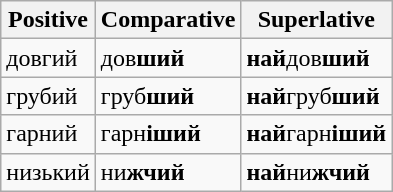<table class="wikitable" align="center">
<tr>
<th>Positive</th>
<th>Comparative</th>
<th>Superlative</th>
</tr>
<tr>
<td>довгий</td>
<td>дов<strong>ший</strong></td>
<td><strong>най</strong>дов<strong>ший</strong></td>
</tr>
<tr>
<td>грубий</td>
<td>груб<strong>ший</strong></td>
<td><strong>най</strong>груб<strong>ший</strong></td>
</tr>
<tr>
<td>гарний</td>
<td>гарн<strong>іший</strong></td>
<td><strong>най</strong>гарн<strong>іший</strong></td>
</tr>
<tr>
<td>низький</td>
<td>ни<strong>жчий</strong></td>
<td><strong>най</strong>ни<strong>жчий</strong></td>
</tr>
</table>
